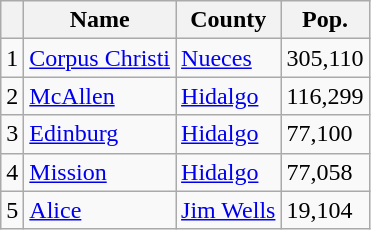<table class="wikitable sortable">
<tr>
<th></th>
<th>Name</th>
<th>County</th>
<th>Pop.</th>
</tr>
<tr>
<td>1</td>
<td><a href='#'>Corpus Christi</a></td>
<td><a href='#'>Nueces</a></td>
<td>305,110</td>
</tr>
<tr>
<td>2</td>
<td><a href='#'>McAllen</a></td>
<td><a href='#'>Hidalgo</a></td>
<td>116,299</td>
</tr>
<tr>
<td>3</td>
<td><a href='#'>Edinburg</a></td>
<td><a href='#'>Hidalgo</a></td>
<td>77,100</td>
</tr>
<tr>
<td>4</td>
<td><a href='#'>Mission</a></td>
<td><a href='#'>Hidalgo</a></td>
<td>77,058</td>
</tr>
<tr>
<td>5</td>
<td><a href='#'>Alice</a></td>
<td><a href='#'>Jim Wells</a></td>
<td>19,104</td>
</tr>
</table>
